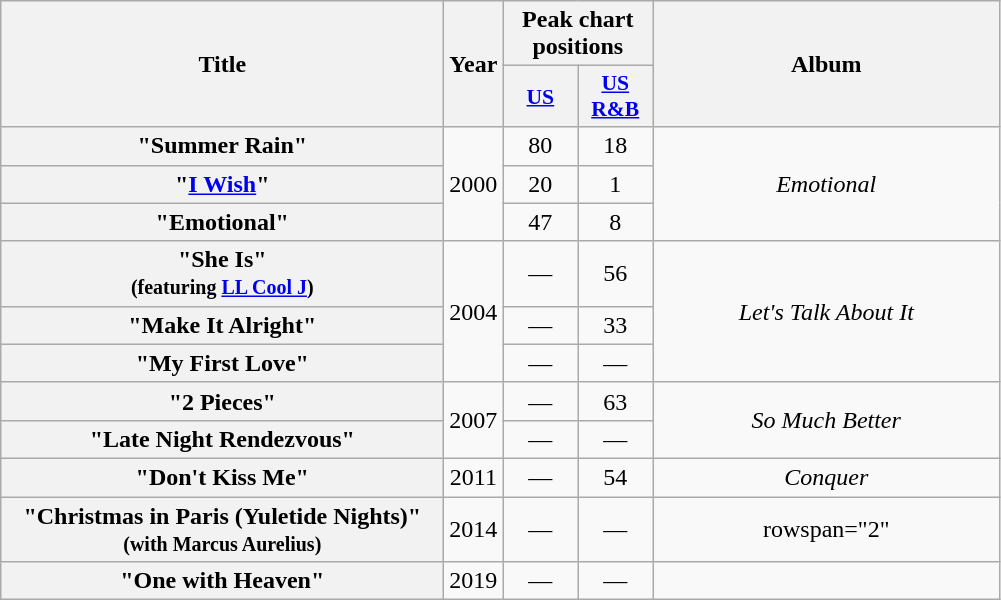<table class="wikitable plainrowheaders" style="text-align:center;" border="1">
<tr>
<th scope="col" rowspan="2" style="width:18em;">Title</th>
<th scope="col" rowspan="2">Year</th>
<th scope="col" colspan="2">Peak chart positions</th>
<th scope="col" rowspan="2" style="width:14em;">Album</th>
</tr>
<tr>
<th scope="col" style="width:3em;font-size:90%;"><a href='#'>US</a><br></th>
<th scope="col" style="width:3em;font-size:90%;"><a href='#'>US<br>R&B</a><br></th>
</tr>
<tr>
<th scope="row">"Summer Rain"</th>
<td rowspan="3">2000</td>
<td>80</td>
<td>18</td>
<td style="text-align:center;" rowspan="3"><em>Emotional</em></td>
</tr>
<tr>
<th scope="row">"<a href='#'>I Wish</a>"</th>
<td>20</td>
<td>1</td>
</tr>
<tr>
<th scope="row">"Emotional"</th>
<td>47</td>
<td>8</td>
</tr>
<tr>
<th scope="row">"She Is" <br><small>(featuring <a href='#'>LL Cool J</a>)</small></th>
<td rowspan="3">2004</td>
<td>—</td>
<td>56</td>
<td style="text-align:center;" rowspan="3"><em>Let's Talk About It</em></td>
</tr>
<tr>
<th scope="row">"Make It Alright"</th>
<td>—</td>
<td>33</td>
</tr>
<tr>
<th scope="row">"My First Love"</th>
<td>—</td>
<td>—</td>
</tr>
<tr>
<th scope="row">"2 Pieces"</th>
<td rowspan="2">2007</td>
<td>—</td>
<td>63</td>
<td style="text-align:center;" rowspan="2"><em>So Much Better</em></td>
</tr>
<tr>
<th scope="row">"Late Night Rendezvous"</th>
<td>—</td>
<td>—</td>
</tr>
<tr>
<th scope="row">"Don't Kiss Me"</th>
<td>2011</td>
<td>—</td>
<td>54</td>
<td style="text-align:center;"><em>Conquer</em></td>
</tr>
<tr>
<th scope="row">"Christmas in Paris (Yuletide Nights)" <br> <small>(with Marcus Aurelius)</small></th>
<td>2014</td>
<td>—</td>
<td>—</td>
<td>rowspan="2" </td>
</tr>
<tr>
<th scope="row">"One with Heaven"</th>
<td>2019</td>
<td>—</td>
<td>—</td>
</tr>
</table>
